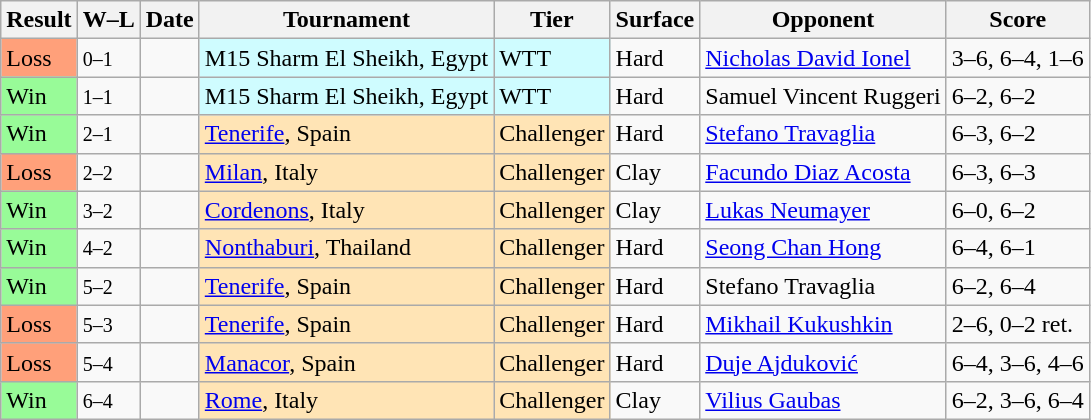<table class="sortable wikitable">
<tr>
<th>Result</th>
<th class="unsortable">W–L</th>
<th>Date</th>
<th>Tournament</th>
<th>Tier</th>
<th>Surface</th>
<th>Opponent</th>
<th class="unsortable">Score</th>
</tr>
<tr>
<td bgcolor=FFA07A>Loss</td>
<td><small>0–1</small></td>
<td></td>
<td style="background:#cffcff;">M15 Sharm El Sheikh, Egypt</td>
<td style="background:#cffcff;">WTT</td>
<td>Hard</td>
<td> <a href='#'>Nicholas David Ionel</a></td>
<td>3–6, 6–4, 1–6</td>
</tr>
<tr>
<td bgcolor=98FB98>Win</td>
<td><small>1–1</small></td>
<td></td>
<td style="background:#cffcff;">M15 Sharm El Sheikh, Egypt</td>
<td style="background:#cffcff;">WTT</td>
<td>Hard</td>
<td> Samuel Vincent Ruggeri</td>
<td>6–2, 6–2</td>
</tr>
<tr>
<td bgcolor=98fb98>Win</td>
<td><small>2–1</small></td>
<td><a href='#'></a></td>
<td style=background:moccasin><a href='#'>Tenerife</a>, Spain</td>
<td style=background:moccasin>Challenger</td>
<td>Hard</td>
<td> <a href='#'>Stefano Travaglia</a></td>
<td>6–3, 6–2</td>
</tr>
<tr>
<td bgcolor=FFA07A>Loss</td>
<td><small>2–2</small></td>
<td><a href='#'></a></td>
<td style=background:moccasin><a href='#'>Milan</a>, Italy</td>
<td style=background:moccasin>Challenger</td>
<td>Clay</td>
<td> <a href='#'>Facundo Diaz Acosta</a></td>
<td>6–3, 6–3</td>
</tr>
<tr>
<td bgcolor=98fb98>Win</td>
<td><small>3–2</small></td>
<td><a href='#'></a></td>
<td style=background:moccasin><a href='#'>Cordenons</a>, Italy</td>
<td style=background:moccasin>Challenger</td>
<td>Clay</td>
<td> <a href='#'>Lukas Neumayer</a></td>
<td>6–0, 6–2</td>
</tr>
<tr>
<td bgcolor=98fb98>Win</td>
<td><small>4–2</small></td>
<td><a href='#'></a></td>
<td style=background:moccasin><a href='#'>Nonthaburi</a>, Thailand</td>
<td style=background:moccasin>Challenger</td>
<td>Hard</td>
<td> <a href='#'>Seong Chan Hong</a></td>
<td>6–4, 6–1</td>
</tr>
<tr>
<td bgcolor=98fb98>Win</td>
<td><small>5–2</small></td>
<td><a href='#'></a></td>
<td style=background:moccasin><a href='#'>Tenerife</a>, Spain</td>
<td style=background:moccasin>Challenger</td>
<td>Hard</td>
<td> Stefano Travaglia</td>
<td>6–2, 6–4</td>
</tr>
<tr>
<td bgcolor=ffa07a>Loss</td>
<td><small>5–3</small></td>
<td><a href='#'></a></td>
<td style=background:moccasin><a href='#'>Tenerife</a>, Spain</td>
<td style=background:moccasin>Challenger</td>
<td>Hard</td>
<td> <a href='#'>Mikhail Kukushkin</a></td>
<td>2–6, 0–2 ret.</td>
</tr>
<tr>
<td bgcolor=ffa07a>Loss</td>
<td><small>5–4</small></td>
<td><a href='#'></a></td>
<td style="background:moccasin;"><a href='#'>Manacor</a>, Spain</td>
<td style="background:moccasin;">Challenger</td>
<td>Hard</td>
<td> <a href='#'>Duje Ajduković</a></td>
<td>6–4, 3–6, 4–6</td>
</tr>
<tr>
<td bgcolor= 98fb98>Win</td>
<td><small>6–4</small></td>
<td><a href='#'></a></td>
<td style="background:moccasin;"><a href='#'>Rome</a>, Italy</td>
<td style="background:moccasin;">Challenger</td>
<td>Clay</td>
<td> <a href='#'>Vilius Gaubas</a></td>
<td>6–2, 3–6, 6–4</td>
</tr>
</table>
